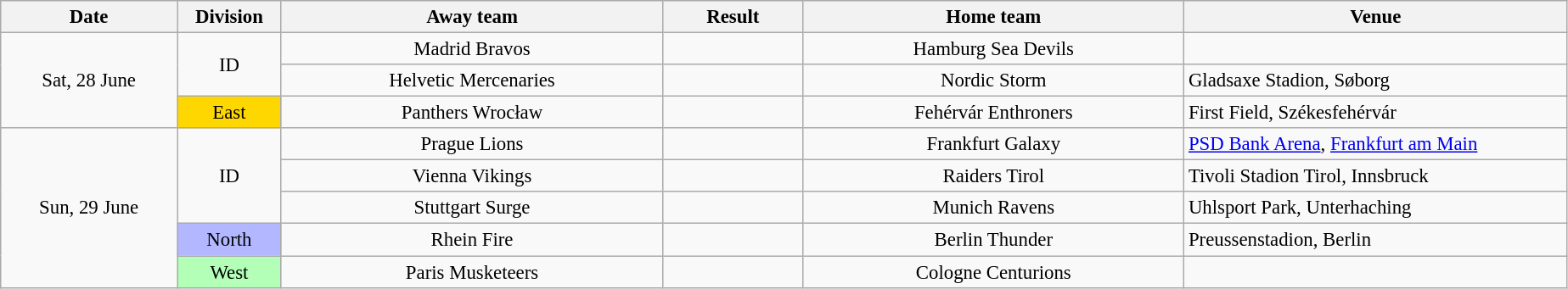<table class="wikitable mw-collapsible mw-collapsed" style="font-size:95%; text-align:center; width:81em;">
<tr>
<th style="width:9em;">Date</th>
<th style="width:5em;">Division</th>
<th style="width:20em;">Away team</th>
<th style="width:7em;">Result</th>
<th style="width:20em;">Home team</th>
<th style="width:20em;">Venue</th>
</tr>
<tr>
<td rowspan="3">Sat, 28 June</td>
<td rowspan="2" class="hintergrundfarbe-basis">ID</td>
<td>Madrid Bravos</td>
<td></td>
<td>Hamburg Sea Devils</td>
<td style="text-align:left;"></td>
</tr>
<tr>
<td>Helvetic Mercenaries</td>
<td></td>
<td>Nordic Storm</td>
<td style="text-align:left;">Gladsaxe Stadion, Søborg</td>
</tr>
<tr>
<td style="background:#FFD700">East</td>
<td>Panthers Wrocław</td>
<td></td>
<td>Fehérvár Enthroners</td>
<td style="text-align:left;">First Field, Székesfehérvár</td>
</tr>
<tr>
<td rowspan="5">Sun, 29 June</td>
<td rowspan="3" class="hintergrundfarbe-basis">ID</td>
<td>Prague Lions</td>
<td></td>
<td>Frankfurt Galaxy</td>
<td style="text-align:left;"><a href='#'>PSD Bank Arena</a>, <a href='#'>Frankfurt am Main</a></td>
</tr>
<tr>
<td>Vienna Vikings</td>
<td></td>
<td>Raiders Tirol</td>
<td style="text-align:left;">Tivoli Stadion Tirol, Innsbruck</td>
</tr>
<tr>
<td>Stuttgart Surge</td>
<td></td>
<td>Munich Ravens</td>
<td style="text-align:left;">Uhlsport Park, Unterhaching</td>
</tr>
<tr>
<td style="background:#B3B7FF">North</td>
<td>Rhein Fire</td>
<td></td>
<td>Berlin Thunder</td>
<td style="text-align:left;">Preussenstadion, Berlin</td>
</tr>
<tr>
<td style="background:#B3FFB7">West</td>
<td>Paris Musketeers</td>
<td></td>
<td>Cologne Centurions</td>
<td style="text-align:left;"></td>
</tr>
</table>
